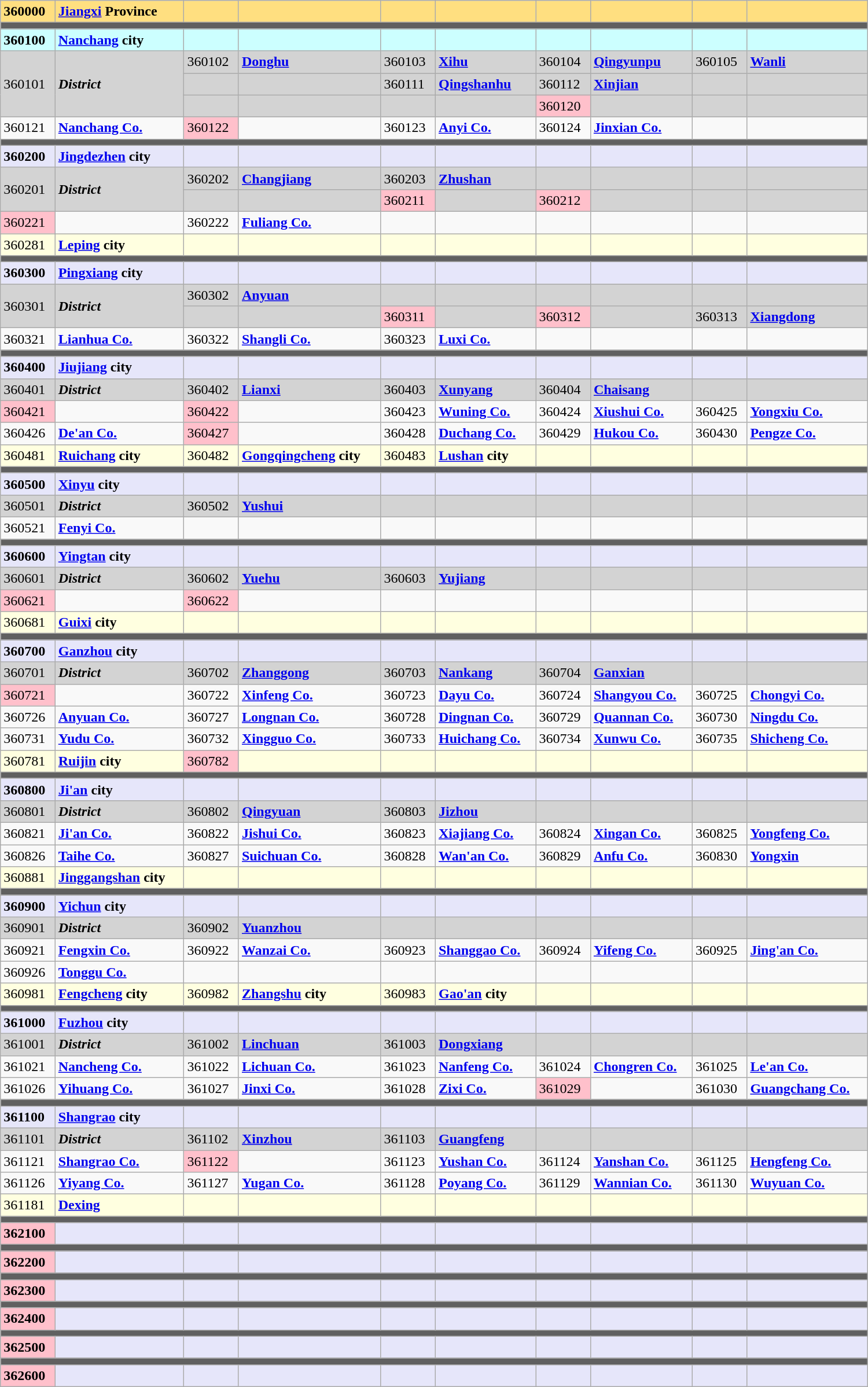<table class="wikitable" align="center" width="1000">
<tr ---- style="background:#FFDF80">
<td><strong>360000</strong></td>
<td><strong><a href='#'>Jiangxi</a> Province</strong><br></td>
<td></td>
<td></td>
<td></td>
<td></td>
<td></td>
<td></td>
<td></td>
<td></td>
</tr>
<tr style="background:#606060; height:2pt">
<td colspan="10"></td>
</tr>
<tr ---- style="background:#CCFFFF">
<td><strong>360100</strong></td>
<td><strong><a href='#'>Nanchang</a> city</strong><br></td>
<td></td>
<td></td>
<td></td>
<td></td>
<td></td>
<td></td>
<td></td>
<td></td>
</tr>
<tr ---- style="background:#D3D3D3">
<td rowspan="3">360101</td>
<td rowspan="3"><strong><em>District</em></strong><br></td>
<td>360102</td>
<td><a href='#'><strong>Donghu</strong></a><br></td>
<td>360103</td>
<td><a href='#'><strong>Xihu</strong></a><br></td>
<td>360104</td>
<td><a href='#'><strong>Qingyunpu</strong></a><br></td>
<td>360105</td>
<td><a href='#'><strong>Wanli</strong></a><br></td>
</tr>
<tr ---- style="background:#D3D3D3">
<td></td>
<td></td>
<td>360111</td>
<td><a href='#'><strong>Qingshanhu</strong></a><br></td>
<td>360112</td>
<td><a href='#'><strong>Xinjian</strong></a><br></td>
<td></td>
<td></td>
</tr>
<tr ---- style="background:#D3D3D3">
<td></td>
<td></td>
<td></td>
<td></td>
<td bgcolor="#FFC0CB">360120</td>
<td><br></td>
<td></td>
<td></td>
</tr>
<tr ---->
<td>360121</td>
<td><a href='#'><strong>Nanchang Co.</strong></a><br></td>
<td bgcolor="#FFC0CB">360122</td>
<td><br></td>
<td>360123</td>
<td><a href='#'><strong>Anyi Co.</strong></a><br></td>
<td>360124</td>
<td><a href='#'><strong>Jinxian Co.</strong></a><br></td>
<td></td>
<td></td>
</tr>
<tr style="background:#606060; height:2pt">
<td colspan="10"></td>
</tr>
<tr ---- style="background:#E6E6FA">
<td><strong>360200</strong></td>
<td><strong><a href='#'>Jingdezhen</a> city</strong><br></td>
<td></td>
<td></td>
<td></td>
<td></td>
<td></td>
<td></td>
<td></td>
<td></td>
</tr>
<tr ---- style="background:#D3D3D3">
<td rowspan="2">360201</td>
<td rowspan="2"><strong><em>District</em></strong><br></td>
<td>360202</td>
<td><a href='#'><strong>Changjiang</strong></a><br></td>
<td>360203</td>
<td><a href='#'><strong>Zhushan</strong></a><br></td>
<td></td>
<td></td>
<td></td>
<td></td>
</tr>
<tr ---- style="background:#D3D3D3">
<td></td>
<td></td>
<td bgcolor="#FFC0CB">360211</td>
<td><br></td>
<td bgcolor="#FFC0CB">360212</td>
<td><br></td>
<td></td>
<td></td>
</tr>
<tr ---->
<td bgcolor="#FFC0CB">360221</td>
<td><br></td>
<td>360222</td>
<td><a href='#'><strong>Fuliang Co.</strong></a><br></td>
<td></td>
<td></td>
<td></td>
<td></td>
<td></td>
<td></td>
</tr>
<tr ---- style="background:lightyellow">
<td>360281</td>
<td><strong><a href='#'>Leping</a> city</strong><br></td>
<td></td>
<td></td>
<td></td>
<td></td>
<td></td>
<td></td>
<td></td>
<td></td>
</tr>
<tr style="background:#606060; height:2pt">
<td colspan="10"></td>
</tr>
<tr ---- style="background:#E6E6FA">
<td><strong>360300</strong></td>
<td><strong><a href='#'>Pingxiang</a> city</strong><br></td>
<td></td>
<td></td>
<td></td>
<td></td>
<td></td>
<td></td>
<td></td>
<td></td>
</tr>
<tr ---- style="background:#D3D3D3">
<td rowspan="2">360301</td>
<td rowspan="2"><strong><em>District</em></strong><br></td>
<td>360302</td>
<td><a href='#'><strong>Anyuan</strong></a><br></td>
<td></td>
<td></td>
<td></td>
<td></td>
<td></td>
<td></td>
</tr>
<tr ---- style="background:#D3D3D3">
<td></td>
<td></td>
<td bgcolor="#FFC0CB">360311</td>
<td><br></td>
<td bgcolor="#FFC0CB">360312</td>
<td><br></td>
<td>360313</td>
<td><a href='#'><strong>Xiangdong</strong></a><br></td>
</tr>
<tr ---->
<td>360321</td>
<td><a href='#'><strong>Lianhua Co.</strong></a><br></td>
<td>360322</td>
<td><a href='#'><strong>Shangli Co.</strong></a><br></td>
<td>360323</td>
<td><a href='#'><strong>Luxi Co.</strong></a><br></td>
<td></td>
<td></td>
<td></td>
<td></td>
</tr>
<tr style="background:#606060; height:2pt">
<td colspan="10"></td>
</tr>
<tr ---- style="background:#E6E6FA">
<td><strong>360400</strong></td>
<td><strong><a href='#'>Jiujiang</a> city</strong><br></td>
<td></td>
<td></td>
<td></td>
<td></td>
<td></td>
<td></td>
<td></td>
<td></td>
</tr>
<tr ---- style="background:#D3D3D3">
<td>360401</td>
<td><strong><em>District</em></strong><br></td>
<td>360402</td>
<td><a href='#'><strong>Lianxi</strong></a><br></td>
<td>360403</td>
<td><a href='#'><strong>Xunyang</strong></a><br></td>
<td>360404</td>
<td><a href='#'><strong>Chaisang</strong></a><br></td>
<td></td>
<td></td>
</tr>
<tr ---->
<td bgcolor="#FFC0CB">360421</td>
<td><br></td>
<td bgcolor="#FFC0CB">360422</td>
<td><br></td>
<td>360423</td>
<td><a href='#'><strong>Wuning Co.</strong></a><br></td>
<td>360424</td>
<td><a href='#'><strong>Xiushui Co.</strong></a><br></td>
<td>360425</td>
<td><a href='#'><strong>Yongxiu Co.</strong></a><br></td>
</tr>
<tr ---->
<td>360426</td>
<td><a href='#'><strong>De'an Co.</strong></a><br></td>
<td bgcolor="#FFC0CB">360427</td>
<td><br></td>
<td>360428</td>
<td><a href='#'><strong>Duchang Co.</strong></a><br></td>
<td>360429</td>
<td><a href='#'><strong>Hukou Co.</strong></a><br></td>
<td>360430</td>
<td><a href='#'><strong>Pengze Co.</strong></a><br></td>
</tr>
<tr ---- style="background:lightyellow">
<td>360481</td>
<td><strong><a href='#'>Ruichang</a> city</strong><br></td>
<td>360482</td>
<td><strong><a href='#'>Gongqingcheng</a> city</strong><br></td>
<td>360483</td>
<td><strong><a href='#'>Lushan</a> city</strong><br></td>
<td></td>
<td></td>
<td></td>
<td></td>
</tr>
<tr style="background:#606060; height:2pt">
<td colspan="10"></td>
</tr>
<tr ---- style="background:#E6E6FA">
<td><strong>360500</strong></td>
<td><strong><a href='#'>Xinyu</a> city</strong><br></td>
<td></td>
<td></td>
<td></td>
<td></td>
<td></td>
<td></td>
<td></td>
<td></td>
</tr>
<tr ---- style="background:#D3D3D3">
<td>360501</td>
<td><strong><em>District</em></strong><br></td>
<td>360502</td>
<td><a href='#'><strong>Yushui</strong></a><br></td>
<td></td>
<td></td>
<td></td>
<td></td>
<td></td>
<td></td>
</tr>
<tr ---->
<td>360521</td>
<td><a href='#'><strong>Fenyi Co.</strong></a><br></td>
<td></td>
<td></td>
<td></td>
<td></td>
<td></td>
<td></td>
<td></td>
<td></td>
</tr>
<tr style="background:#606060; height:2pt">
<td colspan="10"></td>
</tr>
<tr ---- style="background:#E6E6FA">
<td><strong>360600</strong></td>
<td><strong><a href='#'>Yingtan</a> city</strong><br></td>
<td></td>
<td></td>
<td></td>
<td></td>
<td></td>
<td></td>
<td></td>
<td></td>
</tr>
<tr ---- style="background:#D3D3D3">
<td>360601</td>
<td><strong><em>District</em></strong><br></td>
<td>360602</td>
<td><a href='#'><strong>Yuehu</strong></a><br></td>
<td>360603</td>
<td><a href='#'><strong>Yujiang</strong></a><br></td>
<td></td>
<td></td>
<td></td>
<td></td>
</tr>
<tr ---->
<td bgcolor="#FFC0CB">360621</td>
<td><br></td>
<td bgcolor="#FFC0CB">360622</td>
<td><br></td>
<td></td>
<td></td>
<td></td>
<td></td>
<td></td>
<td></td>
</tr>
<tr ---- style="background:lightyellow">
<td>360681</td>
<td><strong><a href='#'>Guixi</a> city</strong><br></td>
<td></td>
<td></td>
<td></td>
<td></td>
<td></td>
<td></td>
<td></td>
<td></td>
</tr>
<tr style="background:#606060; height:2pt">
<td colspan="10"></td>
</tr>
<tr ---- style="background:#E6E6FA">
<td><strong>360700</strong></td>
<td><strong><a href='#'>Ganzhou</a> city</strong><br></td>
<td></td>
<td></td>
<td></td>
<td></td>
<td></td>
<td></td>
<td></td>
<td></td>
</tr>
<tr ---- style="background:#D3D3D3">
<td>360701</td>
<td><strong><em>District</em></strong><br></td>
<td>360702</td>
<td><a href='#'><strong>Zhanggong</strong></a><br></td>
<td>360703</td>
<td><a href='#'><strong>Nankang</strong></a><br></td>
<td>360704</td>
<td><a href='#'><strong>Ganxian</strong></a><br></td>
<td></td>
<td></td>
</tr>
<tr ---->
<td bgcolor="#FFC0CB">360721</td>
<td><br></td>
<td>360722</td>
<td><a href='#'><strong>Xinfeng Co.</strong></a><br></td>
<td>360723</td>
<td><a href='#'><strong>Dayu Co.</strong></a><br></td>
<td>360724</td>
<td><a href='#'><strong>Shangyou Co.</strong></a><br></td>
<td>360725</td>
<td><a href='#'><strong>Chongyi Co.</strong></a><br></td>
</tr>
<tr ---->
<td>360726</td>
<td><a href='#'><strong>Anyuan Co.</strong></a><br></td>
<td>360727</td>
<td><a href='#'><strong>Longnan Co.</strong></a><br></td>
<td>360728</td>
<td><a href='#'><strong>Dingnan Co.</strong></a><br></td>
<td>360729</td>
<td><a href='#'><strong>Quannan Co.</strong></a><br></td>
<td>360730</td>
<td><a href='#'><strong>Ningdu Co.</strong></a><br></td>
</tr>
<tr ---->
<td>360731</td>
<td><a href='#'><strong>Yudu Co.</strong></a><br></td>
<td>360732</td>
<td><a href='#'><strong>Xingguo Co.</strong></a><br></td>
<td>360733</td>
<td><a href='#'><strong>Huichang Co.</strong></a><br></td>
<td>360734</td>
<td><a href='#'><strong>Xunwu Co.</strong></a><br></td>
<td>360735</td>
<td><a href='#'><strong>Shicheng Co.</strong></a><br></td>
</tr>
<tr ---- style="background:lightyellow">
<td>360781</td>
<td><strong><a href='#'>Ruijin</a> city</strong><br></td>
<td bgcolor="#FFC0CB">360782</td>
<td><br></td>
<td></td>
<td></td>
<td></td>
<td></td>
<td></td>
<td></td>
</tr>
<tr style="background:#606060; height:2pt">
<td colspan="10"></td>
</tr>
<tr ---- style="background:#E6E6FA">
<td><strong>360800</strong></td>
<td><strong><a href='#'>Ji'an</a> city</strong><br></td>
<td></td>
<td></td>
<td></td>
<td></td>
<td></td>
<td></td>
<td></td>
<td></td>
</tr>
<tr ---- style="background:#D3D3D3">
<td>360801</td>
<td><strong><em>District</em></strong><br></td>
<td>360802</td>
<td><a href='#'><strong>Qingyuan</strong></a><br></td>
<td>360803</td>
<td><a href='#'><strong>Jizhou</strong></a><br></td>
<td></td>
<td></td>
<td></td>
<td></td>
</tr>
<tr ---->
<td>360821</td>
<td><a href='#'><strong>Ji'an Co.</strong></a><br></td>
<td>360822</td>
<td><a href='#'><strong>Jishui Co.</strong></a><br></td>
<td>360823</td>
<td><a href='#'><strong>Xiajiang Co.</strong></a><br></td>
<td>360824</td>
<td><a href='#'><strong>Xingan Co.</strong></a><br></td>
<td>360825</td>
<td><a href='#'><strong>Yongfeng Co.</strong></a><br></td>
</tr>
<tr ---->
<td>360826</td>
<td><a href='#'><strong>Taihe Co.</strong></a><br></td>
<td>360827</td>
<td><a href='#'><strong>Suichuan Co.</strong></a><br></td>
<td>360828</td>
<td><a href='#'><strong>Wan'an Co.</strong></a><br></td>
<td>360829</td>
<td><a href='#'><strong>Anfu Co.</strong></a><br></td>
<td>360830</td>
<td><a href='#'><strong>Yongxin</strong></a><br></td>
</tr>
<tr ---- style="background:lightyellow">
<td>360881</td>
<td><strong><a href='#'>Jinggangshan</a> city</strong><br></td>
<td></td>
<td></td>
<td></td>
<td></td>
<td></td>
<td></td>
<td></td>
<td></td>
</tr>
<tr style="background:#606060; height:2pt">
<td colspan="10"></td>
</tr>
<tr ---- style="background:#E6E6FA">
<td><strong>360900</strong></td>
<td><strong><a href='#'>Yichun</a> city</strong><br></td>
<td></td>
<td></td>
<td></td>
<td></td>
<td></td>
<td></td>
<td></td>
<td></td>
</tr>
<tr ---- style="background:#D3D3D3">
<td>360901</td>
<td><strong><em>District</em></strong><br></td>
<td>360902</td>
<td><a href='#'><strong>Yuanzhou</strong></a><br></td>
<td></td>
<td></td>
<td></td>
<td></td>
<td></td>
<td></td>
</tr>
<tr ---->
<td>360921</td>
<td><a href='#'><strong>Fengxin Co.</strong></a><br></td>
<td>360922</td>
<td><a href='#'><strong>Wanzai Co.</strong></a><br></td>
<td>360923</td>
<td><a href='#'><strong>Shanggao Co.</strong></a><br></td>
<td>360924</td>
<td><a href='#'><strong>Yifeng Co.</strong></a><br></td>
<td>360925</td>
<td><a href='#'><strong>Jing'an Co.</strong></a><br></td>
</tr>
<tr ---->
<td>360926</td>
<td><a href='#'><strong>Tonggu Co.</strong></a><br></td>
<td></td>
<td></td>
<td></td>
<td></td>
<td></td>
<td></td>
<td></td>
<td></td>
</tr>
<tr ---- style="background:lightyellow">
<td>360981</td>
<td><strong><a href='#'>Fengcheng</a> city</strong><br></td>
<td>360982</td>
<td><strong><a href='#'>Zhangshu</a> city</strong><br></td>
<td>360983</td>
<td><strong><a href='#'>Gao'an</a> city</strong><br></td>
<td></td>
<td></td>
<td></td>
<td></td>
</tr>
<tr style="background:#606060; height:2pt">
<td colspan="10"></td>
</tr>
<tr ---- style="background:#E6E6FA">
<td><strong>361000</strong></td>
<td><strong><a href='#'>Fuzhou</a> city</strong><br></td>
<td></td>
<td></td>
<td></td>
<td></td>
<td></td>
<td></td>
<td></td>
<td></td>
</tr>
<tr ---- style="background:#D3D3D3">
<td>361001</td>
<td><strong><em>District</em></strong><br></td>
<td>361002</td>
<td><a href='#'><strong>Linchuan</strong></a><br></td>
<td>361003</td>
<td><a href='#'><strong>Dongxiang</strong></a><br></td>
<td></td>
<td></td>
<td></td>
<td></td>
</tr>
<tr ---->
<td>361021</td>
<td><a href='#'><strong>Nancheng Co.</strong></a><br></td>
<td>361022</td>
<td><a href='#'><strong>Lichuan Co.</strong></a><br></td>
<td>361023</td>
<td><a href='#'><strong>Nanfeng Co.</strong></a><br></td>
<td>361024</td>
<td><a href='#'><strong>Chongren Co.</strong></a><br></td>
<td>361025</td>
<td><a href='#'><strong>Le'an Co.</strong></a><br></td>
</tr>
<tr ---->
<td>361026</td>
<td><a href='#'><strong>Yihuang Co.</strong></a><br></td>
<td>361027</td>
<td><a href='#'><strong>Jinxi Co.</strong></a><br></td>
<td>361028</td>
<td><a href='#'><strong>Zixi Co.</strong></a><br></td>
<td bgcolor="#FFC0CB">361029</td>
<td><br></td>
<td>361030</td>
<td><a href='#'><strong>Guangchang Co.</strong></a><br></td>
</tr>
<tr style="background:#606060; height:2pt">
<td colspan="10"></td>
</tr>
<tr ---- style="background:#E6E6FA">
<td><strong>361100</strong></td>
<td><strong><a href='#'>Shangrao</a> city</strong><br></td>
<td></td>
<td></td>
<td></td>
<td></td>
<td></td>
<td></td>
<td></td>
<td></td>
</tr>
<tr ---- style="background:#D3D3D3">
<td>361101</td>
<td><strong><em>District</em></strong><br></td>
<td>361102</td>
<td><a href='#'><strong>Xinzhou</strong></a><br></td>
<td>361103</td>
<td><a href='#'><strong>Guangfeng</strong></a><br></td>
<td></td>
<td></td>
<td></td>
<td></td>
</tr>
<tr ---->
<td>361121</td>
<td><a href='#'><strong>Shangrao Co.</strong></a><br></td>
<td bgcolor="#FFC0CB">361122</td>
<td><br></td>
<td>361123</td>
<td><a href='#'><strong>Yushan Co.</strong></a><br></td>
<td>361124</td>
<td><a href='#'><strong>Yanshan Co.</strong></a><br></td>
<td>361125</td>
<td><a href='#'><strong>Hengfeng Co.</strong></a><br></td>
</tr>
<tr ---->
<td>361126</td>
<td><a href='#'><strong>Yiyang Co.</strong></a><br></td>
<td>361127</td>
<td><a href='#'><strong>Yugan Co.</strong></a><br></td>
<td>361128</td>
<td><a href='#'><strong>Poyang Co.</strong></a><br></td>
<td>361129</td>
<td><a href='#'><strong>Wannian Co.</strong></a><br></td>
<td>361130</td>
<td><a href='#'><strong>Wuyuan Co.</strong></a><br></td>
</tr>
<tr ---- style="background:lightyellow">
<td>361181</td>
<td><a href='#'><strong>Dexing</strong></a><br></td>
<td></td>
<td></td>
<td></td>
<td></td>
<td></td>
<td></td>
<td></td>
<td></td>
</tr>
<tr style="background:#606060; height:2pt">
<td colspan="10"></td>
</tr>
<tr ---- style="background:#E6E6FA">
<td bgcolor="#FFC0CB"><strong>362100</strong></td>
<td><br></td>
<td></td>
<td></td>
<td></td>
<td></td>
<td></td>
<td></td>
<td></td>
<td></td>
</tr>
<tr style="background:#606060; height:2pt">
<td colspan="10"></td>
</tr>
<tr ---- style="background:#E6E6FA">
<td bgcolor="#FFC0CB"><strong>362200</strong></td>
<td><br></td>
<td></td>
<td></td>
<td></td>
<td></td>
<td></td>
<td></td>
<td></td>
<td></td>
</tr>
<tr style="background:#606060; height:2pt">
<td colspan="10"></td>
</tr>
<tr ---- style="background:#E6E6FA">
<td bgcolor="#FFC0CB"><strong>362300</strong></td>
<td><br></td>
<td></td>
<td></td>
<td></td>
<td></td>
<td></td>
<td></td>
<td></td>
<td></td>
</tr>
<tr style="background:#606060; height:2pt">
<td colspan="10"></td>
</tr>
<tr ---- style="background:#E6E6FA">
<td bgcolor="#FFC0CB"><strong>362400</strong></td>
<td><br></td>
<td></td>
<td></td>
<td></td>
<td></td>
<td></td>
<td></td>
<td></td>
<td></td>
</tr>
<tr style="background:#606060; height:2pt">
<td colspan="10"></td>
</tr>
<tr ---- style="background:#E6E6FA">
<td bgcolor="#FFC0CB"><strong>362500</strong></td>
<td><br></td>
<td></td>
<td></td>
<td></td>
<td></td>
<td></td>
<td></td>
<td></td>
<td></td>
</tr>
<tr style="background:#606060; height:2pt">
<td colspan="10"></td>
</tr>
<tr ---- style="background:#E6E6FA">
<td bgcolor="#FFC0CB"><strong>362600</strong></td>
<td><br></td>
<td></td>
<td></td>
<td></td>
<td></td>
<td></td>
<td></td>
<td></td>
<td></td>
</tr>
</table>
